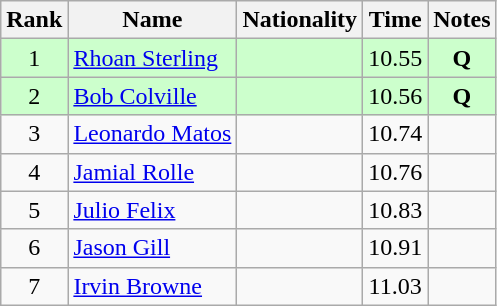<table class="wikitable sortable" style="text-align:center">
<tr>
<th>Rank</th>
<th>Name</th>
<th>Nationality</th>
<th>Time</th>
<th>Notes</th>
</tr>
<tr bgcolor=ccffcc>
<td align=center>1</td>
<td align=left><a href='#'>Rhoan Sterling</a></td>
<td align=left></td>
<td>10.55</td>
<td><strong>Q</strong></td>
</tr>
<tr bgcolor=ccffcc>
<td align=center>2</td>
<td align=left><a href='#'>Bob Colville</a></td>
<td align=left></td>
<td>10.56</td>
<td><strong>Q</strong></td>
</tr>
<tr>
<td align=center>3</td>
<td align=left><a href='#'>Leonardo Matos</a></td>
<td align=left></td>
<td>10.74</td>
<td></td>
</tr>
<tr>
<td align=center>4</td>
<td align=left><a href='#'>Jamial Rolle</a></td>
<td align=left></td>
<td>10.76</td>
<td></td>
</tr>
<tr>
<td align=center>5</td>
<td align=left><a href='#'>Julio Felix</a></td>
<td align=left></td>
<td>10.83</td>
<td></td>
</tr>
<tr>
<td align=center>6</td>
<td align=left><a href='#'>Jason Gill</a></td>
<td align=left></td>
<td>10.91</td>
<td></td>
</tr>
<tr>
<td align=center>7</td>
<td align=left><a href='#'>Irvin Browne</a></td>
<td align=left></td>
<td>11.03</td>
<td></td>
</tr>
</table>
